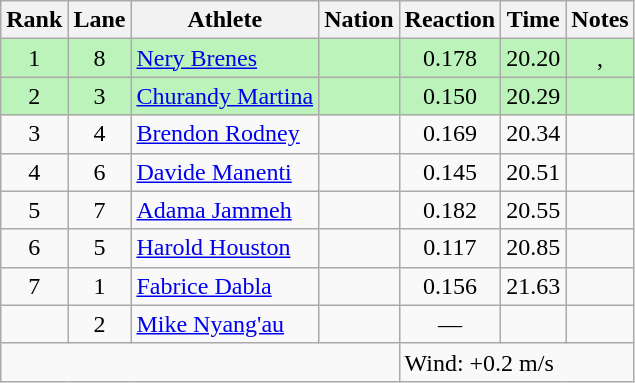<table class="wikitable sortable" style="text-align:center">
<tr>
<th>Rank</th>
<th>Lane</th>
<th>Athlete</th>
<th>Nation</th>
<th>Reaction</th>
<th>Time</th>
<th>Notes</th>
</tr>
<tr style="background:#bbf3bb;">
<td>1</td>
<td>8</td>
<td align=left><a href='#'>Nery Brenes</a></td>
<td align=left></td>
<td>0.178</td>
<td>20.20</td>
<td>, </td>
</tr>
<tr style="background:#bbf3bb;">
<td>2</td>
<td>3</td>
<td align=left><a href='#'>Churandy Martina</a></td>
<td align=left></td>
<td>0.150</td>
<td>20.29</td>
<td></td>
</tr>
<tr>
<td>3</td>
<td>4</td>
<td align=left><a href='#'>Brendon Rodney</a></td>
<td align=left></td>
<td>0.169</td>
<td>20.34</td>
<td></td>
</tr>
<tr>
<td>4</td>
<td>6</td>
<td align=left><a href='#'>Davide Manenti</a></td>
<td align=left></td>
<td>0.145</td>
<td>20.51</td>
<td></td>
</tr>
<tr>
<td>5</td>
<td>7</td>
<td align=left><a href='#'>Adama Jammeh</a></td>
<td align=left></td>
<td>0.182</td>
<td>20.55</td>
<td></td>
</tr>
<tr>
<td>6</td>
<td>5</td>
<td align=left><a href='#'>Harold Houston</a></td>
<td align=left></td>
<td>0.117</td>
<td>20.85</td>
<td></td>
</tr>
<tr>
<td>7</td>
<td>1</td>
<td align=left><a href='#'>Fabrice Dabla</a></td>
<td align=left></td>
<td>0.156</td>
<td>21.63</td>
<td></td>
</tr>
<tr>
<td></td>
<td>2</td>
<td align=left><a href='#'>Mike Nyang'au</a></td>
<td align=left></td>
<td data-sort-value=1.000>—</td>
<td></td>
<td></td>
</tr>
<tr class="sortbottom">
<td colspan=4></td>
<td colspan="3" style="text-align:left;">Wind: +0.2 m/s</td>
</tr>
</table>
